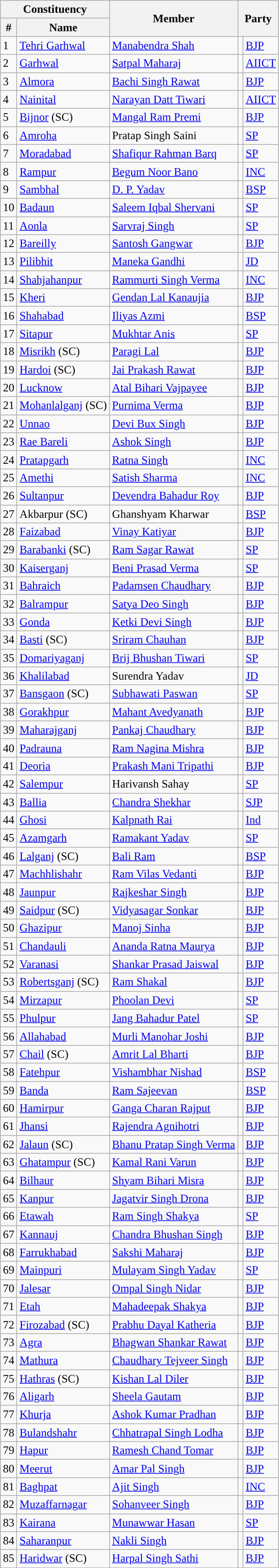<table class="wikitable sortable">
<tr>
<th colspan="2">Constituency</th>
<th rowspan="2">Member</th>
<th colspan="2" rowspan="2">Party</th>
</tr>
<tr>
<th>#</th>
<th>Name</th>
</tr>
<tr>
<td>1</td>
<td><a href='#'>Tehri Garhwal</a></td>
<td><a href='#'>Manabendra Shah</a></td>
<td style="background-color: "></td>
<td><a href='#'>BJP</a></td>
</tr>
<tr>
<td>2</td>
<td><a href='#'>Garhwal</a></td>
<td><a href='#'>Satpal Maharaj</a></td>
<td style="background-color: "></td>
<td><a href='#'>AIICT</a></td>
</tr>
<tr>
<td>3</td>
<td><a href='#'>Almora</a></td>
<td><a href='#'>Bachi Singh Rawat</a></td>
<td style="background-color: "></td>
<td><a href='#'>BJP</a></td>
</tr>
<tr>
<td>4</td>
<td><a href='#'>Nainital</a></td>
<td><a href='#'>Narayan Datt Tiwari</a></td>
<td style="background-color: "></td>
<td><a href='#'>AIICT</a></td>
</tr>
<tr>
<td>5</td>
<td><a href='#'>Bijnor</a> (SC)</td>
<td><a href='#'>Mangal Ram Premi</a></td>
<td style="background-color: "></td>
<td><a href='#'>BJP</a></td>
</tr>
<tr>
<td>6</td>
<td><a href='#'>Amroha</a></td>
<td>Pratap Singh Saini</td>
<td style="background-color: "></td>
<td><a href='#'>SP</a></td>
</tr>
<tr>
<td>7</td>
<td><a href='#'>Moradabad</a></td>
<td><a href='#'>Shafiqur Rahman Barq</a></td>
<td style="background-color: "></td>
<td><a href='#'>SP</a></td>
</tr>
<tr>
<td>8</td>
<td><a href='#'>Rampur</a></td>
<td><a href='#'>Begum Noor Bano</a></td>
<td style="background-color: "></td>
<td><a href='#'>INC</a></td>
</tr>
<tr>
<td>9</td>
<td><a href='#'>Sambhal</a></td>
<td><a href='#'>D. P. Yadav</a></td>
<td style="background-color: "></td>
<td><a href='#'>BSP</a></td>
</tr>
<tr>
<td>10</td>
<td><a href='#'>Badaun</a></td>
<td><a href='#'>Saleem Iqbal Shervani</a></td>
<td style="background-color: "></td>
<td><a href='#'>SP</a></td>
</tr>
<tr>
<td>11</td>
<td><a href='#'>Aonla</a></td>
<td><a href='#'>Sarvraj Singh</a></td>
<td style="background-color: "></td>
<td><a href='#'>SP</a></td>
</tr>
<tr>
<td>12</td>
<td><a href='#'>Bareilly</a></td>
<td><a href='#'>Santosh Gangwar</a></td>
<td style="background-color: "></td>
<td><a href='#'>BJP</a></td>
</tr>
<tr>
<td>13</td>
<td><a href='#'>Pilibhit</a></td>
<td><a href='#'>Maneka Gandhi</a></td>
<td style="background-color: "></td>
<td><a href='#'>JD</a></td>
</tr>
<tr>
<td>14</td>
<td><a href='#'>Shahjahanpur</a></td>
<td><a href='#'>Rammurti Singh Verma</a></td>
<td style="background-color: "></td>
<td><a href='#'>INC</a></td>
</tr>
<tr>
<td>15</td>
<td><a href='#'>Kheri</a></td>
<td><a href='#'>Gendan Lal Kanaujia</a></td>
<td style="background-color: "></td>
<td><a href='#'>BJP</a></td>
</tr>
<tr>
<td>16</td>
<td><a href='#'>Shahabad</a></td>
<td><a href='#'>Iliyas Azmi</a></td>
<td style="background-color: "></td>
<td><a href='#'>BSP</a></td>
</tr>
<tr>
<td>17</td>
<td><a href='#'>Sitapur</a></td>
<td><a href='#'>Mukhtar Anis</a></td>
<td style="background-color: "></td>
<td><a href='#'>SP</a></td>
</tr>
<tr>
<td>18</td>
<td><a href='#'>Misrikh</a> (SC)</td>
<td><a href='#'>Paragi Lal</a></td>
<td style="background-color: "></td>
<td><a href='#'>BJP</a></td>
</tr>
<tr>
<td>19</td>
<td><a href='#'>Hardoi</a> (SC)</td>
<td><a href='#'>Jai Prakash Rawat</a></td>
<td style="background-color: "></td>
<td><a href='#'>BJP</a></td>
</tr>
<tr>
<td>20</td>
<td><a href='#'>Lucknow</a></td>
<td><a href='#'>Atal Bihari Vajpayee</a></td>
<td style="background-color: "></td>
<td><a href='#'>BJP</a></td>
</tr>
<tr>
<td>21</td>
<td><a href='#'>Mohanlalganj</a> (SC)</td>
<td><a href='#'>Purnima Verma</a></td>
<td style="background-color: "></td>
<td><a href='#'>BJP</a></td>
</tr>
<tr>
<td>22</td>
<td><a href='#'>Unnao</a></td>
<td><a href='#'>Devi Bux Singh</a></td>
<td style="background-color: "></td>
<td><a href='#'>BJP</a></td>
</tr>
<tr>
<td>23</td>
<td><a href='#'>Rae Bareli</a></td>
<td><a href='#'>Ashok Singh</a></td>
<td style="background-color: "></td>
<td><a href='#'>BJP</a></td>
</tr>
<tr>
<td>24</td>
<td><a href='#'>Pratapgarh</a></td>
<td><a href='#'>Ratna Singh</a></td>
<td style="background-color: "></td>
<td><a href='#'>INC</a></td>
</tr>
<tr>
<td>25</td>
<td><a href='#'>Amethi</a></td>
<td><a href='#'>Satish Sharma</a></td>
<td style="background-color: "></td>
<td><a href='#'>INC</a></td>
</tr>
<tr>
<td>26</td>
<td><a href='#'>Sultanpur</a></td>
<td><a href='#'>Devendra Bahadur Roy</a></td>
<td style="background-color: "></td>
<td><a href='#'>BJP</a></td>
</tr>
<tr>
<td>27</td>
<td>Akbarpur (SC)</td>
<td>Ghanshyam Kharwar</td>
<td style="background-color: "></td>
<td><a href='#'>BSP</a></td>
</tr>
<tr>
<td>28</td>
<td><a href='#'>Faizabad</a></td>
<td><a href='#'>Vinay Katiyar</a></td>
<td style="background-color: "></td>
<td><a href='#'>BJP</a></td>
</tr>
<tr>
<td>29</td>
<td><a href='#'>Barabanki</a> (SC)</td>
<td><a href='#'>Ram Sagar Rawat</a></td>
<td style="background-color: "></td>
<td><a href='#'>SP</a></td>
</tr>
<tr>
<td>30</td>
<td><a href='#'>Kaiserganj</a></td>
<td><a href='#'>Beni Prasad Verma</a></td>
<td style="background-color: "></td>
<td><a href='#'>SP</a></td>
</tr>
<tr>
<td>31</td>
<td><a href='#'>Bahraich</a></td>
<td><a href='#'>Padamsen Chaudhary</a></td>
<td style="background-color: "></td>
<td><a href='#'>BJP</a></td>
</tr>
<tr>
<td>32</td>
<td><a href='#'>Balrampur</a></td>
<td><a href='#'>Satya Deo Singh</a></td>
<td style="background-color: "></td>
<td><a href='#'>BJP</a></td>
</tr>
<tr>
<td>33</td>
<td><a href='#'>Gonda</a></td>
<td><a href='#'>Ketki Devi Singh</a></td>
<td style="background-color: "></td>
<td><a href='#'>BJP</a></td>
</tr>
<tr>
<td>34</td>
<td><a href='#'>Basti</a> (SC)</td>
<td><a href='#'>Sriram Chauhan</a></td>
<td style="background-color: "></td>
<td><a href='#'>BJP</a></td>
</tr>
<tr>
<td>35</td>
<td><a href='#'>Domariyaganj</a></td>
<td><a href='#'>Brij Bhushan Tiwari</a></td>
<td style="background-color: "></td>
<td><a href='#'>SP</a></td>
</tr>
<tr>
<td>36</td>
<td><a href='#'>Khalilabad</a></td>
<td>Surendra Yadav</td>
<td style="background-color: "></td>
<td><a href='#'>JD</a></td>
</tr>
<tr>
<td>37</td>
<td><a href='#'>Bansgaon</a> (SC)</td>
<td><a href='#'>Subhawati Paswan</a></td>
<td style="background-color: "></td>
<td><a href='#'>SP</a></td>
</tr>
<tr>
<td>38</td>
<td><a href='#'>Gorakhpur</a></td>
<td><a href='#'>Mahant Avedyanath</a></td>
<td style="background-color: "></td>
<td><a href='#'>BJP</a></td>
</tr>
<tr>
<td>39</td>
<td><a href='#'>Maharajganj</a></td>
<td><a href='#'>Pankaj Chaudhary</a></td>
<td style="background-color: "></td>
<td><a href='#'>BJP</a></td>
</tr>
<tr>
<td>40</td>
<td><a href='#'>Padrauna</a></td>
<td><a href='#'>Ram Nagina Mishra</a></td>
<td style="background-color: "></td>
<td><a href='#'>BJP</a></td>
</tr>
<tr>
<td>41</td>
<td><a href='#'>Deoria</a></td>
<td><a href='#'>Prakash Mani Tripathi</a></td>
<td style="background-color: "></td>
<td><a href='#'>BJP</a></td>
</tr>
<tr>
<td>42</td>
<td><a href='#'>Salempur</a></td>
<td>Harivansh Sahay</td>
<td style="background-color: "></td>
<td><a href='#'>SP</a></td>
</tr>
<tr>
<td>43</td>
<td><a href='#'>Ballia</a></td>
<td><a href='#'>Chandra Shekhar</a></td>
<td style="background-color: "></td>
<td><a href='#'>SJP</a></td>
</tr>
<tr>
<td>44</td>
<td><a href='#'>Ghosi</a></td>
<td><a href='#'>Kalpnath Rai</a></td>
<td style="background-color: "></td>
<td><a href='#'>Ind</a></td>
</tr>
<tr>
<td>45</td>
<td><a href='#'>Azamgarh</a></td>
<td><a href='#'>Ramakant Yadav</a></td>
<td style="background-color: "></td>
<td><a href='#'>SP</a></td>
</tr>
<tr>
<td>46</td>
<td><a href='#'>Lalganj</a> (SC)</td>
<td><a href='#'>Bali Ram</a></td>
<td style="background-color: "></td>
<td><a href='#'>BSP</a></td>
</tr>
<tr>
<td>47</td>
<td><a href='#'>Machhlishahr</a></td>
<td><a href='#'>Ram Vilas Vedanti</a></td>
<td style="background-color: "></td>
<td><a href='#'>BJP</a></td>
</tr>
<tr>
<td>48</td>
<td><a href='#'>Jaunpur</a></td>
<td><a href='#'>Rajkeshar Singh</a></td>
<td style="background-color: "></td>
<td><a href='#'>BJP</a></td>
</tr>
<tr>
<td>49</td>
<td><a href='#'>Saidpur</a> (SC)</td>
<td><a href='#'>Vidyasagar Sonkar</a></td>
<td style="background-color: "></td>
<td><a href='#'>BJP</a></td>
</tr>
<tr>
<td>50</td>
<td><a href='#'>Ghazipur</a></td>
<td><a href='#'>Manoj Sinha</a></td>
<td style="background-color: "></td>
<td><a href='#'>BJP</a></td>
</tr>
<tr>
<td>51</td>
<td><a href='#'>Chandauli</a></td>
<td><a href='#'>Ananda Ratna Maurya</a></td>
<td style="background-color: "></td>
<td><a href='#'>BJP</a></td>
</tr>
<tr>
<td>52</td>
<td><a href='#'>Varanasi</a></td>
<td><a href='#'>Shankar Prasad Jaiswal</a></td>
<td style="background-color: "></td>
<td><a href='#'>BJP</a></td>
</tr>
<tr>
<td>53</td>
<td><a href='#'>Robertsganj</a> (SC)</td>
<td><a href='#'>Ram Shakal</a></td>
<td style="background-color: "></td>
<td><a href='#'>BJP</a></td>
</tr>
<tr>
<td>54</td>
<td><a href='#'>Mirzapur</a></td>
<td><a href='#'>Phoolan Devi</a></td>
<td style="background-color: "></td>
<td><a href='#'>SP</a></td>
</tr>
<tr>
<td>55</td>
<td><a href='#'>Phulpur</a></td>
<td><a href='#'>Jang Bahadur Patel</a></td>
<td style="background-color: "></td>
<td><a href='#'>SP</a></td>
</tr>
<tr>
<td>56</td>
<td><a href='#'>Allahabad</a></td>
<td><a href='#'>Murli Manohar Joshi</a></td>
<td style="background-color: "></td>
<td><a href='#'>BJP</a></td>
</tr>
<tr>
<td>57</td>
<td><a href='#'>Chail</a> (SC)</td>
<td><a href='#'>Amrit Lal Bharti</a></td>
<td style="background-color: "></td>
<td><a href='#'>BJP</a></td>
</tr>
<tr>
<td>58</td>
<td><a href='#'>Fatehpur</a></td>
<td><a href='#'>Vishambhar Nishad</a></td>
<td style="background-color: "></td>
<td><a href='#'>BSP</a></td>
</tr>
<tr>
<td>59</td>
<td><a href='#'>Banda</a></td>
<td><a href='#'>Ram Sajeevan</a></td>
<td style="background-color: "></td>
<td><a href='#'>BSP</a></td>
</tr>
<tr>
<td>60</td>
<td><a href='#'>Hamirpur</a></td>
<td><a href='#'>Ganga Charan Rajput</a></td>
<td style="background-color: "></td>
<td><a href='#'>BJP</a></td>
</tr>
<tr>
<td>61</td>
<td><a href='#'>Jhansi</a></td>
<td><a href='#'>Rajendra Agnihotri</a></td>
<td style="background-color: "></td>
<td><a href='#'>BJP</a></td>
</tr>
<tr>
<td>62</td>
<td><a href='#'>Jalaun</a> (SC)</td>
<td><a href='#'>Bhanu Pratap Singh Verma</a></td>
<td style="background-color: "></td>
<td><a href='#'>BJP</a></td>
</tr>
<tr>
<td>63</td>
<td><a href='#'>Ghatampur</a> (SC)</td>
<td><a href='#'>Kamal Rani Varun</a></td>
<td style="background-color: "></td>
<td><a href='#'>BJP</a></td>
</tr>
<tr>
<td>64</td>
<td><a href='#'>Bilhaur</a></td>
<td><a href='#'>Shyam Bihari Misra</a></td>
<td style="background-color: "></td>
<td><a href='#'>BJP</a></td>
</tr>
<tr>
<td>65</td>
<td><a href='#'>Kanpur</a></td>
<td><a href='#'>Jagatvir Singh Drona</a></td>
<td style="background-color: "></td>
<td><a href='#'>BJP</a></td>
</tr>
<tr>
<td>66</td>
<td><a href='#'>Etawah</a></td>
<td><a href='#'>Ram Singh Shakya</a></td>
<td style="background-color: "></td>
<td><a href='#'>SP</a></td>
</tr>
<tr>
<td>67</td>
<td><a href='#'>Kannauj</a></td>
<td><a href='#'>Chandra Bhushan Singh</a></td>
<td style="background-color: "></td>
<td><a href='#'>BJP</a></td>
</tr>
<tr>
<td>68</td>
<td><a href='#'>Farrukhabad</a></td>
<td><a href='#'>Sakshi Maharaj</a></td>
<td style="background-color: "></td>
<td><a href='#'>BJP</a></td>
</tr>
<tr>
<td>69</td>
<td><a href='#'>Mainpuri</a></td>
<td><a href='#'>Mulayam Singh Yadav</a></td>
<td style="background-color: "></td>
<td><a href='#'>SP</a></td>
</tr>
<tr>
<td>70</td>
<td><a href='#'>Jalesar</a></td>
<td><a href='#'>Ompal Singh Nidar</a></td>
<td style="background-color: "></td>
<td><a href='#'>BJP</a></td>
</tr>
<tr>
<td>71</td>
<td><a href='#'>Etah</a></td>
<td><a href='#'>Mahadeepak Shakya</a></td>
<td style="background-color: "></td>
<td><a href='#'>BJP</a></td>
</tr>
<tr>
<td>72</td>
<td><a href='#'>Firozabad</a> (SC)</td>
<td><a href='#'>Prabhu Dayal Katheria</a></td>
<td style="background-color: "></td>
<td><a href='#'>BJP</a></td>
</tr>
<tr>
<td>73</td>
<td><a href='#'>Agra</a></td>
<td><a href='#'>Bhagwan Shankar Rawat</a></td>
<td style="background-color: "></td>
<td><a href='#'>BJP</a></td>
</tr>
<tr>
<td>74</td>
<td><a href='#'>Mathura</a></td>
<td><a href='#'>Chaudhary Tejveer Singh</a></td>
<td style="background-color: "></td>
<td><a href='#'>BJP</a></td>
</tr>
<tr>
<td>75</td>
<td><a href='#'>Hathras</a> (SC)</td>
<td><a href='#'>Kishan Lal Diler</a></td>
<td style="background-color: "></td>
<td><a href='#'>BJP</a></td>
</tr>
<tr>
<td>76</td>
<td><a href='#'>Aligarh</a></td>
<td><a href='#'>Sheela Gautam</a></td>
<td style="background-color: "></td>
<td><a href='#'>BJP</a></td>
</tr>
<tr>
<td>77</td>
<td><a href='#'>Khurja</a></td>
<td><a href='#'>Ashok Kumar Pradhan</a></td>
<td style="background-color: "></td>
<td><a href='#'>BJP</a></td>
</tr>
<tr>
<td>78</td>
<td><a href='#'>Bulandshahr</a></td>
<td><a href='#'>Chhatrapal Singh Lodha</a></td>
<td style="background-color: "></td>
<td><a href='#'>BJP</a></td>
</tr>
<tr>
<td>79</td>
<td><a href='#'>Hapur</a></td>
<td><a href='#'>Ramesh Chand Tomar</a></td>
<td style="background-color: "></td>
<td><a href='#'>BJP</a></td>
</tr>
<tr>
<td>80</td>
<td><a href='#'>Meerut</a></td>
<td><a href='#'>Amar Pal Singh</a></td>
<td style="background-color: "></td>
<td><a href='#'>BJP</a></td>
</tr>
<tr>
<td>81</td>
<td><a href='#'>Baghpat</a></td>
<td><a href='#'>Ajit Singh</a></td>
<td style="background-color: "></td>
<td><a href='#'>INC</a></td>
</tr>
<tr>
<td>82</td>
<td><a href='#'>Muzaffarnagar</a></td>
<td><a href='#'>Sohanveer Singh</a></td>
<td style="background-color: "></td>
<td><a href='#'>BJP</a></td>
</tr>
<tr>
<td>83</td>
<td><a href='#'>Kairana</a></td>
<td><a href='#'>Munawwar Hasan</a></td>
<td style="background-color: "></td>
<td><a href='#'>SP</a></td>
</tr>
<tr>
<td>84</td>
<td><a href='#'>Saharanpur</a></td>
<td><a href='#'>Nakli Singh</a></td>
<td style="background-color: "></td>
<td><a href='#'>BJP</a></td>
</tr>
<tr>
<td>85</td>
<td><a href='#'>Haridwar</a> (SC)</td>
<td><a href='#'>Harpal Singh Sathi</a></td>
<td style="background-color: "></td>
<td><a href='#'>BJP</a></td>
</tr>
</table>
